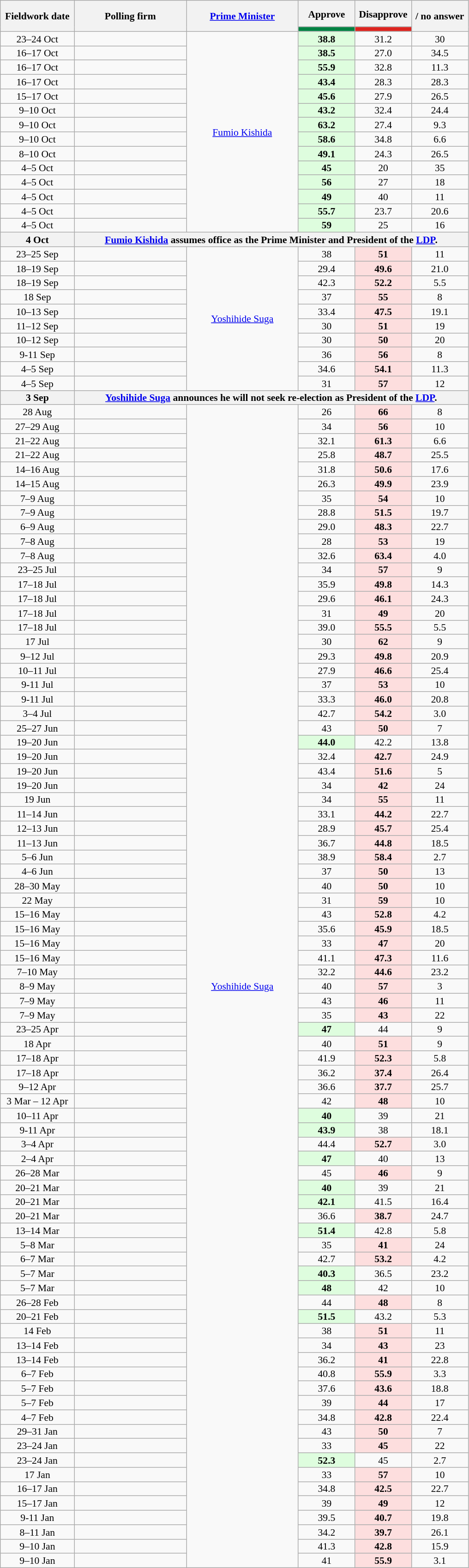<table class="wikitable mw-datatable sortable mw-collapsible" style="text-align:center;font-size:90%;line-height:14px;">
<tr style="height:38px;">
<th class="unsortable" rowspan="2" width=100px>Fieldwork date</th>
<th class="unsortable" rowspan="2" width=155px>Polling firm</th>
<th class="unsortable" rowspan="2" width=155px><a href='#'>Prime Minister</a></th>
<th style="width:75px;">Approve</th>
<th style="width:75px;">Disapprove</th>
<th rowspan="2" style="width:75px;"> / no answer</th>
</tr>
<tr>
<th style="background: #008142"></th>
<th style="background: #DC241F"></th>
</tr>
<tr>
<td>23–24 Oct</td>
<td></td>
<td rowspan="14"><a href='#'>Fumio Kishida</a></td>
<td style="background:#DEFDDE"><strong>38.8</strong></td>
<td>31.2</td>
<td>30</td>
</tr>
<tr>
<td>16–17 Oct</td>
<td></td>
<td style="background:#DEFDDE"><strong>38.5</strong></td>
<td>27.0</td>
<td>34.5</td>
</tr>
<tr>
<td>16–17 Oct</td>
<td></td>
<td style="background:#DEFDDE"><strong>55.9</strong></td>
<td>32.8</td>
<td>11.3</td>
</tr>
<tr>
<td>16–17 Oct</td>
<td></td>
<td style="background:#DEFDDE"><strong>43.4</strong></td>
<td>28.3</td>
<td>28.3</td>
</tr>
<tr>
<td>15–17 Oct</td>
<td></td>
<td style="background:#DEFDDE"><strong>45.6</strong></td>
<td>27.9</td>
<td>26.5</td>
</tr>
<tr>
<td>9–10 Oct</td>
<td> </td>
<td style="background:#DEFDDE"><strong>43.2</strong></td>
<td>32.4</td>
<td>24.4</td>
</tr>
<tr>
<td>9–10 Oct</td>
<td></td>
<td style="background:#DEFDDE"><strong>63.2</strong></td>
<td>27.4</td>
<td>9.3</td>
</tr>
<tr>
<td>9–10 Oct</td>
<td></td>
<td style="background:#DEFDDE"><strong>58.6</strong></td>
<td>34.8</td>
<td>6.6</td>
</tr>
<tr>
<td>8–10 Oct</td>
<td></td>
<td style="background:#DEFDDE"><strong>49.1</strong></td>
<td>24.3</td>
<td>26.5</td>
</tr>
<tr>
<td>4–5 Oct</td>
<td></td>
<td style="background:#DEFDDE"><strong>45</strong></td>
<td>20</td>
<td>35</td>
</tr>
<tr>
<td>4–5 Oct</td>
<td></td>
<td style="background:#DEFDDE"><strong>56</strong></td>
<td>27</td>
<td>18</td>
</tr>
<tr>
<td>4–5 Oct</td>
<td></td>
<td style="background:#DEFDDE"><strong>49</strong></td>
<td>40</td>
<td>11</td>
</tr>
<tr>
<td>4–5 Oct</td>
<td></td>
<td style="background:#DEFDDE"><strong>55.7</strong></td>
<td>23.7</td>
<td>20.6</td>
</tr>
<tr>
<td>4–5 Oct</td>
<td></td>
<td style="background:#DEFDDE"><strong>59</strong></td>
<td>25</td>
<td>16</td>
</tr>
<tr>
<th>4 Oct</th>
<th colspan="5"><a href='#'>Fumio Kishida</a> assumes office as the Prime Minister and President of the <a href='#'>LDP</a>.</th>
</tr>
<tr>
<td>23–25 Sep</td>
<td></td>
<td rowspan="10"><a href='#'>Yoshihide Suga</a></td>
<td>38</td>
<td style="background:#FDDEDE"><strong>51</strong></td>
<td>11</td>
</tr>
<tr>
<td>18–19 Sep</td>
<td></td>
<td>29.4</td>
<td style="background:#FDDEDE"><strong>49.6</strong></td>
<td>21.0</td>
</tr>
<tr>
<td>18–19 Sep</td>
<td></td>
<td>42.3</td>
<td style="background:#FDDEDE"><strong>52.2</strong></td>
<td>5.5</td>
</tr>
<tr>
<td>18 Sep</td>
<td></td>
<td>37</td>
<td style="background:#FDDEDE"><strong>55</strong></td>
<td>8</td>
</tr>
<tr>
<td>10–13 Sep</td>
<td> </td>
<td>33.4</td>
<td style="background:#FDDEDE"><strong>47.5</strong></td>
<td>19.1</td>
</tr>
<tr>
<td>11–12 Sep</td>
<td></td>
<td>30</td>
<td style="background:#FDDEDE"><strong>51</strong></td>
<td>19</td>
</tr>
<tr>
<td>10–12 Sep</td>
<td></td>
<td>30</td>
<td style="background:#FDDEDE"><strong>50</strong></td>
<td>20</td>
</tr>
<tr>
<td>9-11 Sep</td>
<td></td>
<td>36</td>
<td style="background:#FDDEDE"><strong>56</strong></td>
<td>8</td>
</tr>
<tr>
<td>4–5 Sep</td>
<td> </td>
<td>34.6</td>
<td style="background:#FDDEDE"><strong>54.1</strong></td>
<td>11.3</td>
</tr>
<tr>
<td>4–5 Sep</td>
<td></td>
<td>31</td>
<td style="background:#FDDEDE"><strong>57</strong></td>
<td>12</td>
</tr>
<tr>
<th>3 Sep</th>
<th colspan="5"><a href='#'>Yoshihide Suga</a> announces he will not seek re-election as President of the <a href='#'>LDP</a>.</th>
</tr>
<tr>
<td>28 Aug</td>
<td></td>
<td rowspan="82"><a href='#'>Yoshihide Suga</a></td>
<td>26</td>
<td style="background:#FDDEDE"><strong>66</strong></td>
<td>8</td>
</tr>
<tr>
<td>27–29 Aug</td>
<td></td>
<td>34</td>
<td style="background:#FDDEDE"><strong>56</strong></td>
<td>10</td>
</tr>
<tr>
<td>21–22 Aug</td>
<td></td>
<td>32.1</td>
<td style="background:#FDDEDE"><strong>61.3</strong></td>
<td>6.6</td>
</tr>
<tr>
<td>21–22 Aug</td>
<td></td>
<td>25.8</td>
<td style="background:#FDDEDE"><strong>48.7</strong></td>
<td>25.5</td>
</tr>
<tr>
<td>14–16 Aug</td>
<td> </td>
<td>31.8</td>
<td style="background:#FDDEDE"><strong>50.6</strong></td>
<td>17.6</td>
</tr>
<tr>
<td>14–15 Aug</td>
<td></td>
<td>26.3</td>
<td style="background:#FDDEDE"><strong>49.9</strong></td>
<td>23.9</td>
</tr>
<tr>
<td>7–9 Aug</td>
<td></td>
<td>35</td>
<td style="background:#FDDEDE"><strong>54</strong></td>
<td>10</td>
</tr>
<tr>
<td>7–9 Aug</td>
<td></td>
<td>28.8</td>
<td style="background:#FDDEDE"><strong>51.5</strong></td>
<td>19.7</td>
</tr>
<tr>
<td>6–9 Aug</td>
<td> </td>
<td>29.0</td>
<td style="background:#FDDEDE"><strong>48.3</strong></td>
<td>22.7</td>
</tr>
<tr>
<td>7–8 Aug</td>
<td></td>
<td>28</td>
<td style="background:#FDDEDE"><strong>53</strong></td>
<td>19</td>
</tr>
<tr>
<td>7–8 Aug</td>
<td></td>
<td>32.6</td>
<td style="background:#FDDEDE"><strong>63.4</strong></td>
<td>4.0</td>
</tr>
<tr>
<td>23–25 Jul</td>
<td></td>
<td>34</td>
<td style="background:#FDDEDE"><strong>57</strong></td>
<td>9</td>
</tr>
<tr>
<td>17–18 Jul</td>
<td> </td>
<td>35.9</td>
<td style="background:#FDDEDE"><strong>49.8</strong></td>
<td>14.3</td>
</tr>
<tr>
<td>17–18 Jul</td>
<td></td>
<td>29.6</td>
<td style="background:#FDDEDE"><strong>46.1</strong></td>
<td>24.3</td>
</tr>
<tr>
<td>17–18 Jul</td>
<td></td>
<td>31</td>
<td style="background:#FDDEDE"><strong>49</strong></td>
<td>20</td>
</tr>
<tr>
<td>17–18 Jul</td>
<td></td>
<td>39.0</td>
<td style="background:#FDDEDE"><strong>55.5</strong></td>
<td>5.5</td>
</tr>
<tr>
<td>17 Jul</td>
<td></td>
<td>30</td>
<td style="background:#FDDEDE"><strong>62</strong></td>
<td>9</td>
</tr>
<tr>
<td>9–12 Jul</td>
<td> </td>
<td>29.3</td>
<td style="background:#FDDEDE"><strong>49.8</strong></td>
<td>20.9</td>
</tr>
<tr>
<td>10–11 Jul</td>
<td></td>
<td>27.9</td>
<td style="background:#FDDEDE"><strong>46.6</strong></td>
<td>25.4</td>
</tr>
<tr>
<td>9-11 Jul</td>
<td></td>
<td>37</td>
<td style="background:#FDDEDE"><strong>53</strong></td>
<td>10</td>
</tr>
<tr>
<td>9-11 Jul</td>
<td></td>
<td>33.3</td>
<td style="background:#FDDEDE"><strong>46.0</strong></td>
<td>20.8</td>
</tr>
<tr>
<td>3–4 Jul</td>
<td></td>
<td>42.7</td>
<td style="background:#FDDEDE"><strong>54.2</strong></td>
<td>3.0</td>
</tr>
<tr>
<td>25–27 Jun</td>
<td></td>
<td>43</td>
<td style="background:#FDDEDE"><strong>50</strong></td>
<td>7</td>
</tr>
<tr>
<td>19–20 Jun</td>
<td> </td>
<td style="background:#DEFDDE"><strong>44.0</strong></td>
<td>42.2</td>
<td>13.8</td>
</tr>
<tr>
<td>19–20 Jun</td>
<td></td>
<td>32.4</td>
<td style="background:#FDDEDE"><strong>42.7</strong></td>
<td>24.9</td>
</tr>
<tr>
<td>19–20 Jun</td>
<td></td>
<td>43.4</td>
<td style="background:#FDDEDE"><strong>51.6</strong></td>
<td>5</td>
</tr>
<tr>
<td>19–20 Jun</td>
<td></td>
<td>34</td>
<td style="background:#FDDEDE"><strong>42</strong></td>
<td>24</td>
</tr>
<tr>
<td>19 Jun</td>
<td></td>
<td>34</td>
<td style="background:#FDDEDE"><strong>55</strong></td>
<td>11</td>
</tr>
<tr>
<td>11–14 Jun</td>
<td> </td>
<td>33.1</td>
<td style="background:#FDDEDE"><strong>44.2</strong></td>
<td>22.7</td>
</tr>
<tr>
<td>12–13 Jun</td>
<td></td>
<td>28.9</td>
<td style="background:#FDDEDE"><strong>45.7</strong></td>
<td>25.4</td>
</tr>
<tr>
<td>11–13 Jun</td>
<td></td>
<td>36.7</td>
<td style="background:#FDDEDE"><strong>44.8</strong></td>
<td>18.5</td>
</tr>
<tr>
<td>5–6 Jun</td>
<td></td>
<td>38.9</td>
<td style="background:#FDDEDE"><strong>58.4</strong></td>
<td>2.7</td>
</tr>
<tr>
<td>4–6 Jun</td>
<td></td>
<td>37</td>
<td style="background:#FDDEDE"><strong>50</strong></td>
<td>13</td>
</tr>
<tr>
<td>28–30 May</td>
<td></td>
<td rowspan="1">40</td>
<td style="background:#FDDEDE"><strong>50</strong></td>
<td>10</td>
</tr>
<tr>
<td>22 May</td>
<td></td>
<td rowspan="1">31</td>
<td style="background:#FDDEDE"><strong>59</strong></td>
<td>10</td>
</tr>
<tr>
<td>15–16 May</td>
<td></td>
<td rowspan="1">43</td>
<td style="background:#FDDEDE"><strong>52.8</strong></td>
<td>4.2</td>
</tr>
<tr>
<td>15–16 May</td>
<td></td>
<td rowspan="1">35.6</td>
<td style="background:#FDDEDE"><strong>45.9</strong></td>
<td>18.5</td>
</tr>
<tr>
<td>15–16 May</td>
<td></td>
<td>33</td>
<td style="background:#FDDEDE"><strong>47</strong></td>
<td>20</td>
</tr>
<tr>
<td>15–16 May</td>
<td></td>
<td>41.1</td>
<td style="background:#FDDEDE"><strong>47.3</strong></td>
<td>11.6</td>
</tr>
<tr>
<td>7–10 May</td>
<td> </td>
<td>32.2</td>
<td style="background:#FDDEDE"><strong>44.6</strong></td>
<td>23.2</td>
</tr>
<tr>
<td>8–9 May</td>
<td></td>
<td>40</td>
<td style="background:#FDDEDE"><strong>57</strong></td>
<td>3</td>
</tr>
<tr>
<td>7–9 May</td>
<td></td>
<td rowspan="1">43</td>
<td style="background:#FDDEDE"><strong>46</strong></td>
<td>11</td>
</tr>
<tr>
<td>7–9 May</td>
<td></td>
<td>35</td>
<td style="background:#FDDEDE"><strong>43</strong></td>
<td>22</td>
</tr>
<tr>
<td>23–25 Apr</td>
<td></td>
<td style="background:#DEFDDE"><strong>47</strong></td>
<td>44</td>
<td>9</td>
</tr>
<tr>
<td>18 Apr</td>
<td></td>
<td>40</td>
<td style="background:#FDDEDE"><strong>51</strong></td>
<td>9</td>
</tr>
<tr>
<td>17–18 Apr</td>
<td></td>
<td>41.9</td>
<td style="background:#FDDEDE"><strong>52.3</strong></td>
<td>5.8</td>
</tr>
<tr>
<td>17–18 Apr</td>
<td></td>
<td>36.2</td>
<td style="background:#FDDEDE"><strong>37.4</strong></td>
<td>26.4</td>
</tr>
<tr>
<td>9–12 Apr</td>
<td> </td>
<td>36.6</td>
<td style="background:#FDDEDE"><strong>37.7</strong></td>
<td>25.7</td>
</tr>
<tr>
<td>3 Mar – 12 Apr</td>
<td></td>
<td>42</td>
<td style="background:#FDDEDE"><strong>48</strong></td>
<td>10</td>
</tr>
<tr>
<td>10–11 Apr</td>
<td></td>
<td style="background:#DEFDDE"><strong>40</strong></td>
<td>39</td>
<td>21</td>
</tr>
<tr>
<td>9-11 Apr</td>
<td></td>
<td style="background:#DEFDDE"><strong>43.9</strong></td>
<td>38</td>
<td>18.1</td>
</tr>
<tr>
<td>3–4 Apr</td>
<td></td>
<td>44.4</td>
<td style="background:#FDDEDE"><strong>52.7</strong></td>
<td>3.0</td>
</tr>
<tr>
<td>2–4 Apr</td>
<td></td>
<td style="background:#DEFDDE"><strong>47</strong></td>
<td>40</td>
<td>13</td>
</tr>
<tr>
<td>26–28 Mar</td>
<td></td>
<td>45</td>
<td style="background:#FDDEDE"><strong>46</strong></td>
<td>9</td>
</tr>
<tr>
<td>20–21 Mar</td>
<td></td>
<td style="background:#DEFDDE"><strong>40</strong></td>
<td>39</td>
<td>21</td>
</tr>
<tr>
<td>20–21 Mar</td>
<td></td>
<td style="background:#DEFDDE"><strong>42.1</strong></td>
<td>41.5</td>
<td>16.4</td>
</tr>
<tr>
<td>20–21 Mar</td>
<td></td>
<td>36.6</td>
<td style="background:#FDDEDE"><strong>38.7</strong></td>
<td>24.7</td>
</tr>
<tr>
<td>13–14 Mar</td>
<td></td>
<td style="background:#DEFDDE"><strong>51.4</strong></td>
<td>42.8</td>
<td>5.8</td>
</tr>
<tr>
<td>5–8 Mar</td>
<td> </td>
<td>35</td>
<td style="background:#FDDEDE"><strong>41</strong></td>
<td>24</td>
</tr>
<tr>
<td>6–7 Mar</td>
<td></td>
<td>42.7</td>
<td style="background:#FDDEDE"><strong>53.2</strong></td>
<td>4.2</td>
</tr>
<tr>
<td>5–7 Mar</td>
<td></td>
<td style="background:#DEFDDE"><strong>40.3</strong></td>
<td>36.5</td>
<td>23.2</td>
</tr>
<tr>
<td>5–7 Mar</td>
<td></td>
<td style="background:#DEFDDE"><strong>48</strong></td>
<td>42</td>
<td>10</td>
</tr>
<tr>
<td>26–28 Feb</td>
<td></td>
<td>44</td>
<td style="background:#FDDEDE"><strong>48</strong></td>
<td>8</td>
</tr>
<tr>
<td>20–21 Feb</td>
<td></td>
<td style="background:#DEFDDE"><strong>51.5</strong></td>
<td>43.2</td>
<td>5.3</td>
</tr>
<tr>
<td>14 Feb</td>
<td></td>
<td>38</td>
<td style="background:#FDDEDE"><strong>51</strong></td>
<td>11</td>
</tr>
<tr>
<td>13–14 Feb</td>
<td></td>
<td>34</td>
<td style="background:#FDDEDE"><strong>43</strong></td>
<td>23</td>
</tr>
<tr>
<td>13–14 Feb</td>
<td></td>
<td>36.2</td>
<td style="background:#FDDEDE"><strong>41</strong></td>
<td>22.8</td>
</tr>
<tr>
<td>6–7 Feb</td>
<td></td>
<td>40.8</td>
<td style="background:#FDDEDE"><strong>55.9</strong></td>
<td>3.3</td>
</tr>
<tr>
<td>5–7 Feb</td>
<td></td>
<td>37.6</td>
<td style="background:#FDDEDE"><strong>43.6</strong></td>
<td>18.8</td>
</tr>
<tr>
<td>5–7 Feb</td>
<td></td>
<td>39</td>
<td style="background:#FDDEDE"><strong>44</strong></td>
<td>17</td>
</tr>
<tr>
<td>4–7 Feb</td>
<td> </td>
<td>34.8</td>
<td style="background:#FDDEDE"><strong>42.8</strong></td>
<td>22.4</td>
</tr>
<tr>
<td>29–31 Jan</td>
<td></td>
<td rowspan="1">43</td>
<td style="background:#FDDEDE"><strong>50</strong></td>
<td>7</td>
</tr>
<tr>
<td>23–24 Jan</td>
<td></td>
<td>33</td>
<td style="background:#FDDEDE"><strong>45</strong></td>
<td>22</td>
</tr>
<tr>
<td>23–24 Jan</td>
<td></td>
<td style="background:#DEFDDE"><strong>52.3</strong></td>
<td>45</td>
<td>2.7</td>
</tr>
<tr>
<td>17 Jan</td>
<td></td>
<td>33</td>
<td style="background:#FDDEDE"><strong>57</strong></td>
<td>10</td>
</tr>
<tr>
<td>16–17 Jan</td>
<td></td>
<td>34.8</td>
<td style="background:#FDDEDE"><strong>42.5</strong></td>
<td>22.7</td>
</tr>
<tr>
<td>15–17 Jan</td>
<td></td>
<td>39</td>
<td style="background:#FDDEDE"><strong>49</strong></td>
<td>12</td>
</tr>
<tr>
<td>9-11 Jan</td>
<td></td>
<td>39.5</td>
<td style="background:#FDDEDE"><strong>40.7</strong></td>
<td>19.8</td>
</tr>
<tr>
<td>8–11 Jan</td>
<td> </td>
<td>34.2</td>
<td style="background:#FDDEDE"><strong>39.7</strong></td>
<td>26.1</td>
</tr>
<tr>
<td>9–10 Jan</td>
<td></td>
<td>41.3</td>
<td style="background:#FDDEDE"><strong>42.8</strong></td>
<td>15.9</td>
</tr>
<tr>
<td>9–10 Jan</td>
<td></td>
<td>41</td>
<td style="background:#FDDEDE"><strong>55.9</strong></td>
<td>3.1</td>
</tr>
</table>
